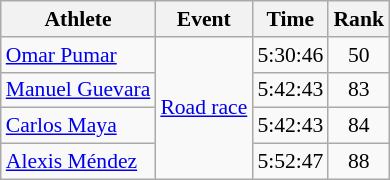<table class=wikitable style="font-size:90%">
<tr>
<th>Athlete</th>
<th>Event</th>
<th>Time</th>
<th>Rank</th>
</tr>
<tr align=center>
<td align=left><a href='#'>Omar Pumar</a></td>
<td align=left rowspan=4><a href='#'>Road race</a></td>
<td>5:30:46</td>
<td>50</td>
</tr>
<tr align=center>
<td align=left><a href='#'>Manuel Guevara</a></td>
<td>5:42:43</td>
<td>83</td>
</tr>
<tr align=center>
<td align=left><a href='#'>Carlos Maya</a></td>
<td>5:42:43</td>
<td>84</td>
</tr>
<tr align=center>
<td align=left><a href='#'>Alexis Méndez</a></td>
<td>5:52:47</td>
<td>88</td>
</tr>
</table>
